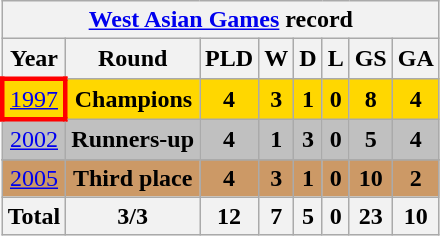<table class="wikitable" style="text-align: center;">
<tr>
<th colspan=8><a href='#'>West Asian Games</a> record</th>
</tr>
<tr>
<th>Year</th>
<th>Round</th>
<th>PLD</th>
<th>W</th>
<th>D</th>
<th>L</th>
<th>GS</th>
<th>GA</th>
</tr>
<tr bgcolor=gold>
<td style="border: 3px solid red"> <a href='#'>1997</a></td>
<td><strong>Champions</strong></td>
<td><strong>4</strong></td>
<td><strong>3</strong></td>
<td><strong>1</strong></td>
<td><strong>0</strong></td>
<td><strong>8</strong></td>
<td><strong>4</strong></td>
</tr>
<tr bgcolor=silver>
<td> <a href='#'>2002</a></td>
<td><strong>Runners-up</strong></td>
<td><strong>4</strong></td>
<td><strong>1</strong></td>
<td><strong>3</strong></td>
<td><strong>0</strong></td>
<td><strong>5</strong></td>
<td><strong>4</strong></td>
</tr>
<tr>
</tr>
<tr bgcolor=#C96>
<td> <a href='#'>2005</a></td>
<td><strong>Third place</strong></td>
<td><strong>4</strong></td>
<td><strong>3</strong></td>
<td><strong>1</strong></td>
<td><strong>0</strong></td>
<td><strong>10</strong></td>
<td><strong>2</strong></td>
</tr>
<tr>
<th><strong>Total</strong></th>
<th><strong>3/3</strong></th>
<th><strong>12</strong></th>
<th><strong>7</strong></th>
<th><strong>5</strong></th>
<th><strong>0</strong></th>
<th><strong>23</strong></th>
<th><strong>10</strong></th>
</tr>
</table>
